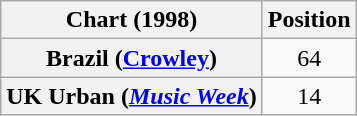<table class="wikitable plainrowheaders" style="text-align:center">
<tr>
<th>Chart (1998)</th>
<th>Position</th>
</tr>
<tr>
<th scope="row">Brazil (<a href='#'>Crowley</a>)</th>
<td style="text-align:center;">64</td>
</tr>
<tr>
<th scope="row">UK Urban (<em><a href='#'>Music Week</a></em>)</th>
<td>14</td>
</tr>
</table>
